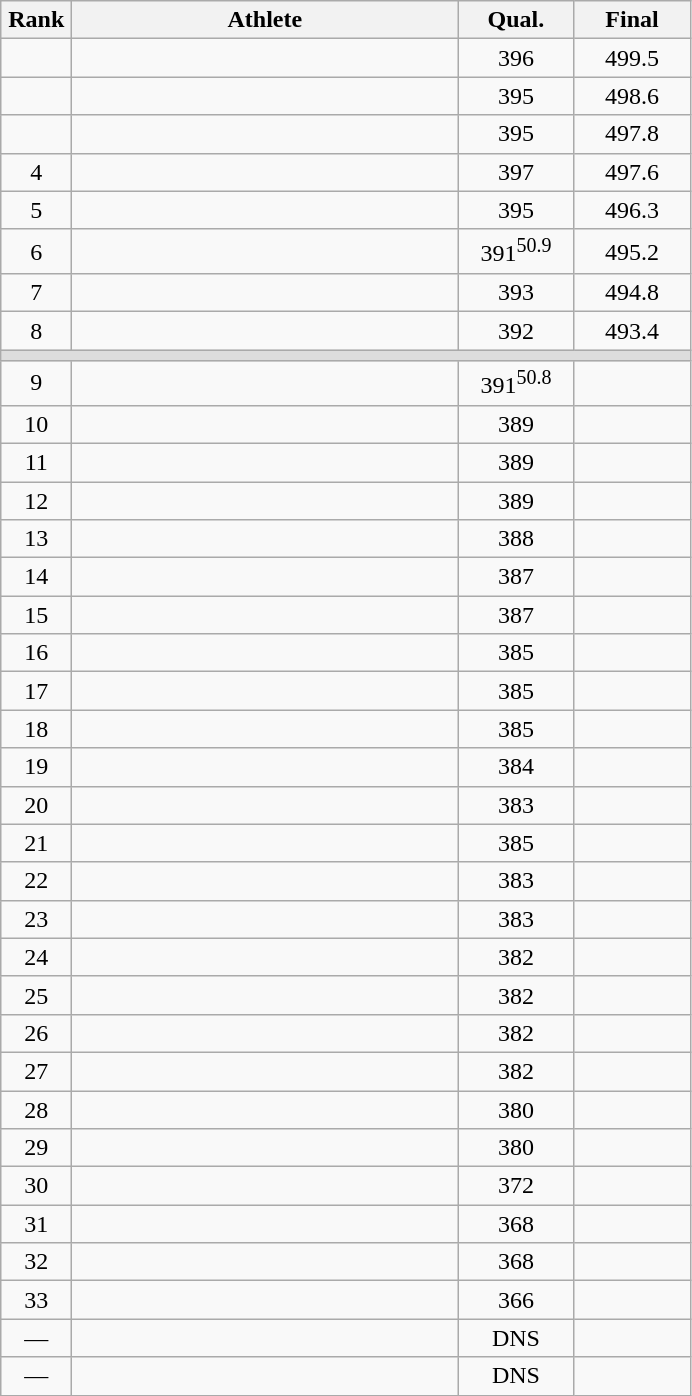<table class="wikitable" style="text-align:center">
<tr>
<th width=40>Rank</th>
<th width=250>Athlete</th>
<th width=70>Qual.</th>
<th width=70>Final</th>
</tr>
<tr>
<td></td>
<td align=left></td>
<td>396</td>
<td>499.5</td>
</tr>
<tr>
<td></td>
<td align=left></td>
<td>395</td>
<td>498.6</td>
</tr>
<tr>
<td></td>
<td align=left></td>
<td>395</td>
<td>497.8</td>
</tr>
<tr>
<td>4</td>
<td align=left></td>
<td>397</td>
<td>497.6</td>
</tr>
<tr>
<td>5</td>
<td align=left></td>
<td>395</td>
<td>496.3</td>
</tr>
<tr>
<td>6</td>
<td align=left></td>
<td>391<sup>50.9</sup></td>
<td>495.2</td>
</tr>
<tr>
<td>7</td>
<td align=left></td>
<td>393</td>
<td>494.8</td>
</tr>
<tr>
<td>8</td>
<td align=left></td>
<td>392</td>
<td>493.4</td>
</tr>
<tr bgcolor=#DDDDDD>
<td colspan=4></td>
</tr>
<tr>
<td>9</td>
<td align=left></td>
<td>391<sup>50.8</sup></td>
<td></td>
</tr>
<tr>
<td>10</td>
<td align=left></td>
<td>389</td>
<td></td>
</tr>
<tr>
<td>11</td>
<td align=left></td>
<td>389</td>
<td></td>
</tr>
<tr>
<td>12</td>
<td align=left></td>
<td>389</td>
<td></td>
</tr>
<tr>
<td>13</td>
<td align=left></td>
<td>388</td>
<td></td>
</tr>
<tr>
<td>14</td>
<td align=left></td>
<td>387</td>
<td></td>
</tr>
<tr>
<td>15</td>
<td align=left></td>
<td>387</td>
<td></td>
</tr>
<tr>
<td>16</td>
<td align=left></td>
<td>385</td>
<td></td>
</tr>
<tr>
<td>17</td>
<td align=left></td>
<td>385</td>
<td></td>
</tr>
<tr>
<td>18</td>
<td align=left></td>
<td>385</td>
<td></td>
</tr>
<tr>
<td>19</td>
<td align=left></td>
<td>384</td>
<td></td>
</tr>
<tr>
<td>20</td>
<td align=left></td>
<td>383</td>
<td></td>
</tr>
<tr>
<td>21</td>
<td align=left></td>
<td>385</td>
<td></td>
</tr>
<tr>
<td>22</td>
<td align=left></td>
<td>383</td>
<td></td>
</tr>
<tr>
<td>23</td>
<td align=left></td>
<td>383</td>
<td></td>
</tr>
<tr>
<td>24</td>
<td align=left></td>
<td>382</td>
<td></td>
</tr>
<tr>
<td>25</td>
<td align=left></td>
<td>382</td>
<td></td>
</tr>
<tr>
<td>26</td>
<td align=left></td>
<td>382</td>
<td></td>
</tr>
<tr>
<td>27</td>
<td align=left></td>
<td>382</td>
<td></td>
</tr>
<tr>
<td>28</td>
<td align=left></td>
<td>380</td>
<td></td>
</tr>
<tr>
<td>29</td>
<td align=left></td>
<td>380</td>
<td></td>
</tr>
<tr>
<td>30</td>
<td align=left></td>
<td>372</td>
<td></td>
</tr>
<tr>
<td>31</td>
<td align=left></td>
<td>368</td>
<td></td>
</tr>
<tr>
<td>32</td>
<td align=left></td>
<td>368</td>
<td></td>
</tr>
<tr>
<td>33</td>
<td align=left></td>
<td>366</td>
<td></td>
</tr>
<tr>
<td>—</td>
<td align=left></td>
<td>DNS</td>
<td></td>
</tr>
<tr>
<td>—</td>
<td align=left></td>
<td>DNS</td>
<td></td>
</tr>
</table>
